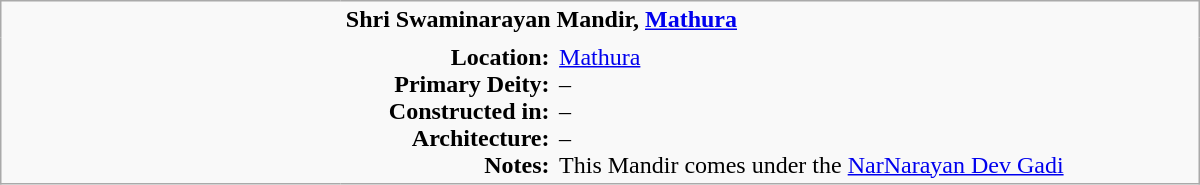<table class="wikitable plain" border="0" width="800">
<tr>
<td width="220px" rowspan="2" style="border:none;"></td>
<td valign="top" colspan=2 style="border:none;"><strong>Shri Swaminarayan Mandir, <a href='#'>Mathura</a></strong></td>
</tr>
<tr>
<td valign="top" style="text-align:right; border:none;"><strong>Location:</strong><br><strong>Primary Deity:</strong><br><strong>Constructed in:</strong><br><strong>Architecture:</strong><br><strong>Notes:</strong></td>
<td valign="top" style="border:none;"><a href='#'>Mathura</a> <br>– <br>– <br>– <br>This Mandir comes under the <a href='#'>NarNarayan Dev Gadi</a></td>
</tr>
</table>
